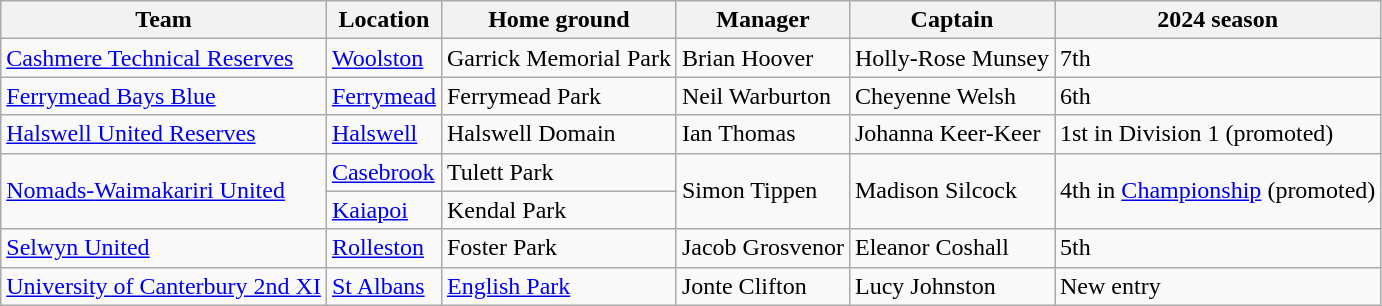<table class="wikitable sortable col6center">
<tr>
<th>Team</th>
<th>Location</th>
<th>Home ground</th>
<th>Manager</th>
<th>Captain</th>
<th>2024 season</th>
</tr>
<tr>
<td><a href='#'>Cashmere Technical Reserves</a></td>
<td><a href='#'>Woolston</a></td>
<td>Garrick Memorial Park</td>
<td>Brian Hoover</td>
<td>Holly-Rose Munsey</td>
<td>7th</td>
</tr>
<tr>
<td><a href='#'>Ferrymead Bays Blue</a></td>
<td><a href='#'>Ferrymead</a></td>
<td>Ferrymead Park</td>
<td>Neil Warburton</td>
<td>Cheyenne Welsh</td>
<td>6th</td>
</tr>
<tr>
<td><a href='#'>Halswell United Reserves</a></td>
<td><a href='#'>Halswell</a></td>
<td>Halswell Domain</td>
<td>Ian Thomas</td>
<td>Johanna Keer-Keer</td>
<td>1st in Division 1 (promoted)</td>
</tr>
<tr>
<td rowspan=2><a href='#'>Nomads-</a><a href='#'>Waimakariri United</a></td>
<td><a href='#'>Casebrook</a></td>
<td>Tulett Park</td>
<td rowspan=2>Simon Tippen</td>
<td rowspan=2>Madison Silcock</td>
<td rowspan=2>4th in <a href='#'>Championship</a> (promoted)</td>
</tr>
<tr>
<td><a href='#'>Kaiapoi</a></td>
<td>Kendal Park</td>
</tr>
<tr>
<td><a href='#'>Selwyn United</a></td>
<td><a href='#'>Rolleston</a></td>
<td>Foster Park</td>
<td>Jacob Grosvenor</td>
<td>Eleanor Coshall</td>
<td>5th</td>
</tr>
<tr>
<td><a href='#'>University of Canterbury 2nd XI</a></td>
<td><a href='#'>St Albans</a></td>
<td><a href='#'>English Park</a></td>
<td>Jonte Clifton</td>
<td>Lucy Johnston</td>
<td>New entry</td>
</tr>
</table>
